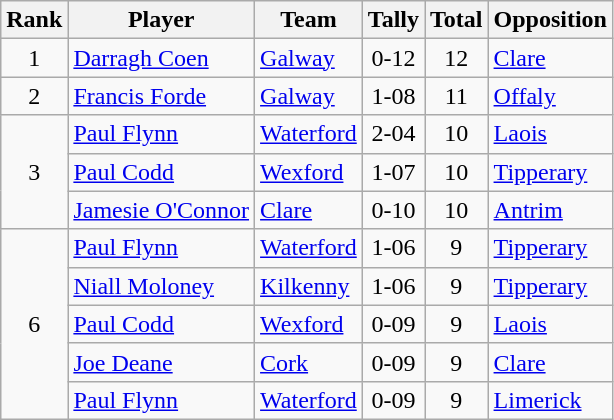<table class="wikitable">
<tr>
<th>Rank</th>
<th>Player</th>
<th>Team</th>
<th>Tally</th>
<th>Total</th>
<th>Opposition</th>
</tr>
<tr>
<td rowspan=1 align=center>1</td>
<td><a href='#'>Darragh Coen</a></td>
<td><a href='#'>Galway</a></td>
<td align=center>0-12</td>
<td align=center>12</td>
<td><a href='#'>Clare</a></td>
</tr>
<tr>
<td rowspan=1 align=center>2</td>
<td><a href='#'>Francis Forde</a></td>
<td><a href='#'>Galway</a></td>
<td align=center>1-08</td>
<td align=center>11</td>
<td><a href='#'>Offaly</a></td>
</tr>
<tr>
<td rowspan=3 align=center>3</td>
<td><a href='#'>Paul Flynn</a></td>
<td><a href='#'>Waterford</a></td>
<td align=center>2-04</td>
<td align=center>10</td>
<td><a href='#'>Laois</a></td>
</tr>
<tr>
<td><a href='#'>Paul Codd</a></td>
<td><a href='#'>Wexford</a></td>
<td align=center>1-07</td>
<td align=center>10</td>
<td><a href='#'>Tipperary</a></td>
</tr>
<tr>
<td><a href='#'>Jamesie O'Connor</a></td>
<td><a href='#'>Clare</a></td>
<td align=center>0-10</td>
<td align=center>10</td>
<td><a href='#'>Antrim</a></td>
</tr>
<tr>
<td rowspan=5 align=center>6</td>
<td><a href='#'>Paul Flynn</a></td>
<td><a href='#'>Waterford</a></td>
<td align=center>1-06</td>
<td align=center>9</td>
<td><a href='#'>Tipperary</a></td>
</tr>
<tr>
<td><a href='#'>Niall Moloney</a></td>
<td><a href='#'>Kilkenny</a></td>
<td align=center>1-06</td>
<td align=center>9</td>
<td><a href='#'>Tipperary</a></td>
</tr>
<tr>
<td><a href='#'>Paul Codd</a></td>
<td><a href='#'>Wexford</a></td>
<td align=center>0-09</td>
<td align=center>9</td>
<td><a href='#'>Laois</a></td>
</tr>
<tr>
<td><a href='#'>Joe Deane</a></td>
<td><a href='#'>Cork</a></td>
<td align=center>0-09</td>
<td align=center>9</td>
<td><a href='#'>Clare</a></td>
</tr>
<tr>
<td><a href='#'>Paul Flynn</a></td>
<td><a href='#'>Waterford</a></td>
<td align=center>0-09</td>
<td align=center>9</td>
<td><a href='#'>Limerick</a></td>
</tr>
</table>
